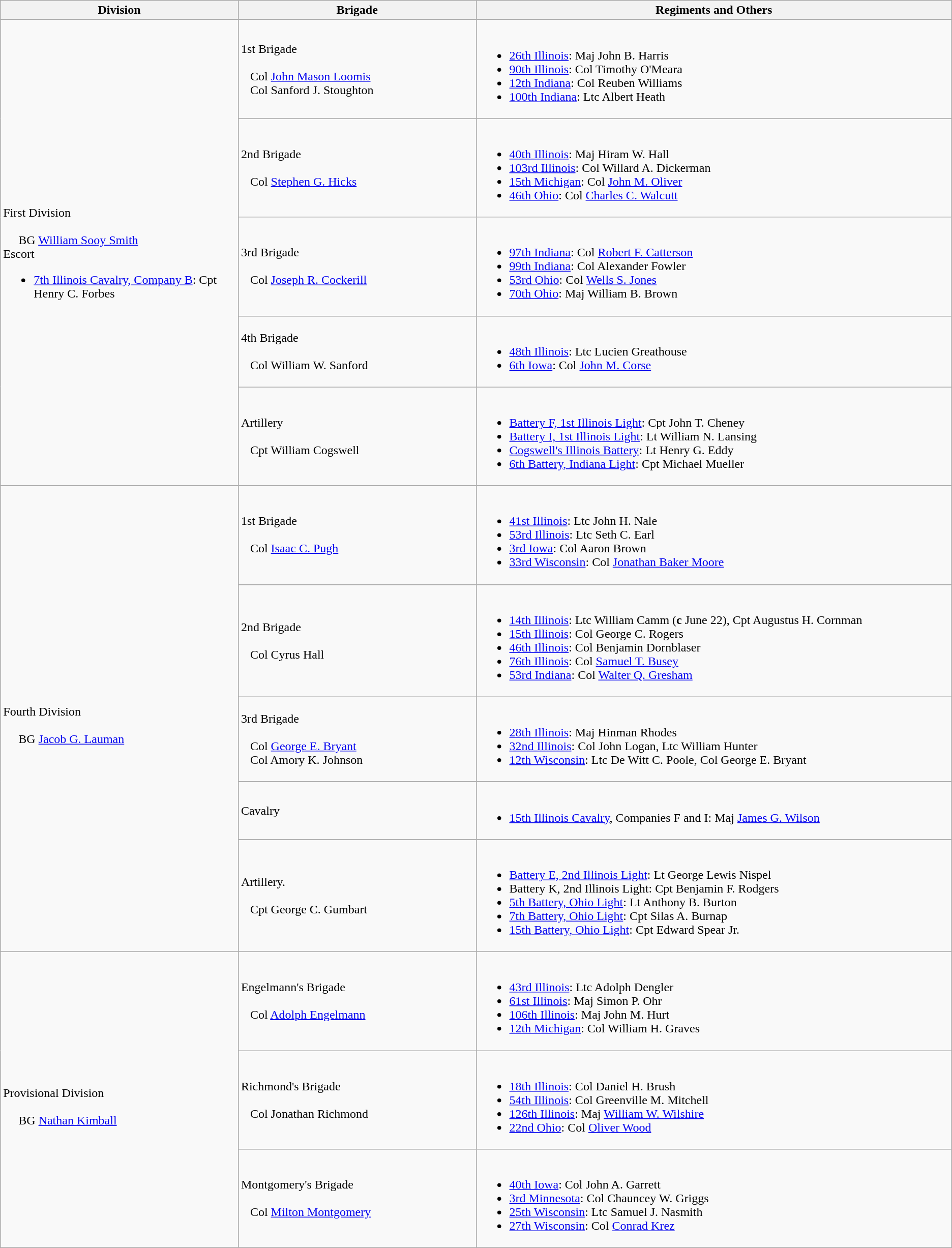<table class="wikitable">
<tr>
<th width=25%>Division</th>
<th width=25%>Brigade</th>
<th>Regiments and Others</th>
</tr>
<tr>
<td rowspan=5><br>First Division<br><br>    
BG <a href='#'>William Sooy Smith</a><br>Escort<ul><li><a href='#'>7th Illinois Cavalry, Company B</a>: Cpt Henry C. Forbes</li></ul></td>
<td>1st Brigade<br><br>  
Col <a href='#'>John Mason Loomis</a>
<br>  
Col Sanford J. Stoughton</td>
<td><br><ul><li><a href='#'>26th Illinois</a>: Maj John B. Harris</li><li><a href='#'>90th Illinois</a>: Col Timothy O'Meara</li><li><a href='#'>12th Indiana</a>: Col Reuben Williams</li><li><a href='#'>100th Indiana</a>: Ltc Albert Heath</li></ul></td>
</tr>
<tr>
<td>2nd Brigade<br><br>  
Col <a href='#'>Stephen G. Hicks</a></td>
<td><br><ul><li><a href='#'>40th Illinois</a>: Maj Hiram W. Hall</li><li><a href='#'>103rd Illinois</a>: Col Willard A. Dickerman</li><li><a href='#'>15th Michigan</a>: Col <a href='#'>John M. Oliver</a></li><li><a href='#'>46th Ohio</a>: Col <a href='#'>Charles C. Walcutt</a></li></ul></td>
</tr>
<tr>
<td>3rd Brigade<br><br>  
Col <a href='#'>Joseph R. Cockerill</a></td>
<td><br><ul><li><a href='#'>97th Indiana</a>: Col <a href='#'>Robert F. Catterson</a></li><li><a href='#'>99th Indiana</a>: Col Alexander Fowler</li><li><a href='#'>53rd Ohio</a>: Col <a href='#'>Wells S. Jones</a></li><li><a href='#'>70th Ohio</a>: Maj William B. Brown</li></ul></td>
</tr>
<tr>
<td>4th Brigade<br><br>  
Col William W. Sanford</td>
<td><br><ul><li><a href='#'>48th Illinois</a>: Ltc Lucien Greathouse</li><li><a href='#'>6th Iowa</a>: Col <a href='#'>John M. Corse</a></li></ul></td>
</tr>
<tr>
<td>Artillery<br><br>  
Cpt William Cogswell</td>
<td><br><ul><li><a href='#'>Battery F, 1st Illinois Light</a>: Cpt John T. Cheney</li><li><a href='#'>Battery I, 1st Illinois Light</a>: Lt William N. Lansing</li><li><a href='#'>Cogswell's Illinois Battery</a>: Lt Henry G. Eddy</li><li><a href='#'>6th Battery, Indiana Light</a>: Cpt Michael Mueller</li></ul></td>
</tr>
<tr>
<td rowspan=5><br>Fourth Division<br><br>    
BG <a href='#'>Jacob G. Lauman</a></td>
<td>1st Brigade<br><br>  
Col <a href='#'>Isaac C. Pugh</a></td>
<td><br><ul><li><a href='#'>41st Illinois</a>: Ltc John H. Nale</li><li><a href='#'>53rd Illinois</a>: Ltc Seth C. Earl</li><li><a href='#'>3rd Iowa</a>: Col Aaron Brown</li><li><a href='#'>33rd Wisconsin</a>: Col <a href='#'>Jonathan Baker Moore</a></li></ul></td>
</tr>
<tr>
<td>2nd Brigade<br><br>  
Col Cyrus Hall</td>
<td><br><ul><li><a href='#'>14th Illinois</a>: Ltc William Camm (<strong>c</strong> June 22), Cpt Augustus H. Cornman</li><li><a href='#'>15th Illinois</a>: Col George C. Rogers</li><li><a href='#'>46th Illinois</a>: Col Benjamin Dornblaser</li><li><a href='#'>76th Illinois</a>: Col <a href='#'>Samuel T. Busey</a></li><li><a href='#'>53rd Indiana</a>: Col <a href='#'>Walter Q. Gresham</a></li></ul></td>
</tr>
<tr>
<td>3rd Brigade<br><br>  
Col <a href='#'>George E. Bryant</a>
<br>  
Col Amory K. Johnson</td>
<td><br><ul><li><a href='#'>28th Illinois</a>: Maj Hinman Rhodes</li><li><a href='#'>32nd Illinois</a>: Col John Logan, Ltc William Hunter</li><li><a href='#'>12th Wisconsin</a>: Ltc De Witt C. Poole, Col George E. Bryant</li></ul></td>
</tr>
<tr>
<td>Cavalry</td>
<td><br><ul><li><a href='#'>15th Illinois Cavalry</a>, Companies F and I: Maj <a href='#'>James G. Wilson</a></li></ul></td>
</tr>
<tr>
<td>Artillery.<br><br>  
Cpt George C. Gumbart</td>
<td><br><ul><li><a href='#'>Battery E, 2nd Illinois Light</a>: Lt George Lewis Nispel</li><li>Battery K, 2nd Illinois Light: Cpt Benjamin F. Rodgers</li><li><a href='#'>5th Battery, Ohio Light</a>: Lt Anthony B. Burton</li><li><a href='#'>7th Battery, Ohio Light</a>: Cpt Silas A. Burnap</li><li><a href='#'>15th Battery, Ohio Light</a>: Cpt Edward Spear Jr.</li></ul></td>
</tr>
<tr>
<td rowspan=3><br>Provisional Division<br><br>    
BG <a href='#'>Nathan Kimball</a></td>
<td>Engelmann's Brigade<br><br>  
Col <a href='#'>Adolph Engelmann</a></td>
<td><br><ul><li><a href='#'>43rd Illinois</a>: Ltc Adolph Dengler</li><li><a href='#'>61st Illinois</a>: Maj Simon P. Ohr</li><li><a href='#'>106th Illinois</a>: Maj John M. Hurt</li><li><a href='#'>12th Michigan</a>: Col William H. Graves</li></ul></td>
</tr>
<tr>
<td>Richmond's Brigade<br><br>  
Col Jonathan Richmond</td>
<td><br><ul><li><a href='#'>18th Illinois</a>: Col Daniel H. Brush</li><li><a href='#'>54th Illinois</a>: Col Greenville M. Mitchell</li><li><a href='#'>126th Illinois</a>: Maj <a href='#'>William W. Wilshire</a></li><li><a href='#'>22nd Ohio</a>: Col <a href='#'>Oliver Wood</a></li></ul></td>
</tr>
<tr>
<td>Montgomery's Brigade<br><br>  
Col <a href='#'>Milton Montgomery</a></td>
<td><br><ul><li><a href='#'>40th Iowa</a>: Col John A. Garrett</li><li><a href='#'>3rd Minnesota</a>: Col Chauncey W. Griggs</li><li><a href='#'>25th Wisconsin</a>: Ltc Samuel J. Nasmith</li><li><a href='#'>27th Wisconsin</a>: Col <a href='#'>Conrad Krez</a></li></ul></td>
</tr>
</table>
